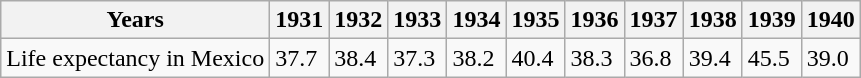<table class="wikitable">
<tr>
<th>Years</th>
<th>1931</th>
<th>1932</th>
<th>1933</th>
<th>1934</th>
<th>1935</th>
<th>1936</th>
<th>1937</th>
<th>1938</th>
<th>1939</th>
<th>1940</th>
</tr>
<tr>
<td>Life expectancy in Mexico</td>
<td>37.7</td>
<td>38.4</td>
<td>37.3</td>
<td>38.2</td>
<td>40.4</td>
<td>38.3</td>
<td>36.8</td>
<td>39.4</td>
<td>45.5</td>
<td>39.0</td>
</tr>
</table>
